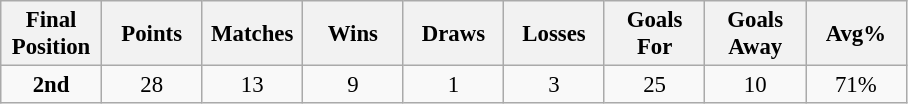<table class="wikitable" style="font-size: 95%; text-align: center;">
<tr>
<th width=60>Final Position</th>
<th width=60>Points</th>
<th width=60>Matches</th>
<th width=60>Wins</th>
<th width=60>Draws</th>
<th width=60>Losses</th>
<th width=60>Goals For</th>
<th width=60>Goals Away</th>
<th width=60>Avg%</th>
</tr>
<tr>
<td><strong>2nd</strong></td>
<td>28</td>
<td>13</td>
<td>9</td>
<td>1</td>
<td>3</td>
<td>25</td>
<td>10</td>
<td>71%</td>
</tr>
</table>
